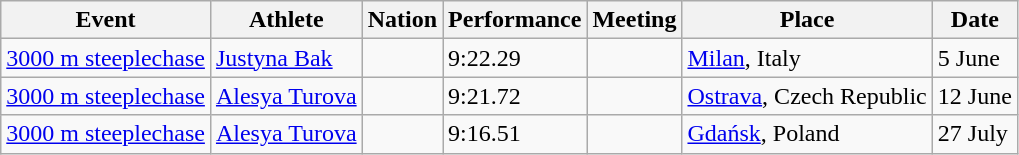<table class="wikitable" border="1">
<tr>
<th>Event</th>
<th>Athlete</th>
<th>Nation</th>
<th>Performance</th>
<th>Meeting</th>
<th>Place</th>
<th>Date</th>
</tr>
<tr>
<td><a href='#'>3000 m steeplechase</a></td>
<td><a href='#'>Justyna Bak</a></td>
<td></td>
<td>9:22.29</td>
<td></td>
<td> <a href='#'>Milan</a>, Italy</td>
<td>5 June</td>
</tr>
<tr>
<td><a href='#'>3000 m steeplechase</a></td>
<td><a href='#'>Alesya Turova</a></td>
<td></td>
<td>9:21.72</td>
<td></td>
<td> <a href='#'>Ostrava</a>, Czech Republic</td>
<td>12 June</td>
</tr>
<tr>
<td><a href='#'>3000 m steeplechase</a></td>
<td><a href='#'>Alesya Turova</a></td>
<td></td>
<td>9:16.51</td>
<td></td>
<td> <a href='#'>Gdańsk</a>, Poland</td>
<td>27 July</td>
</tr>
</table>
